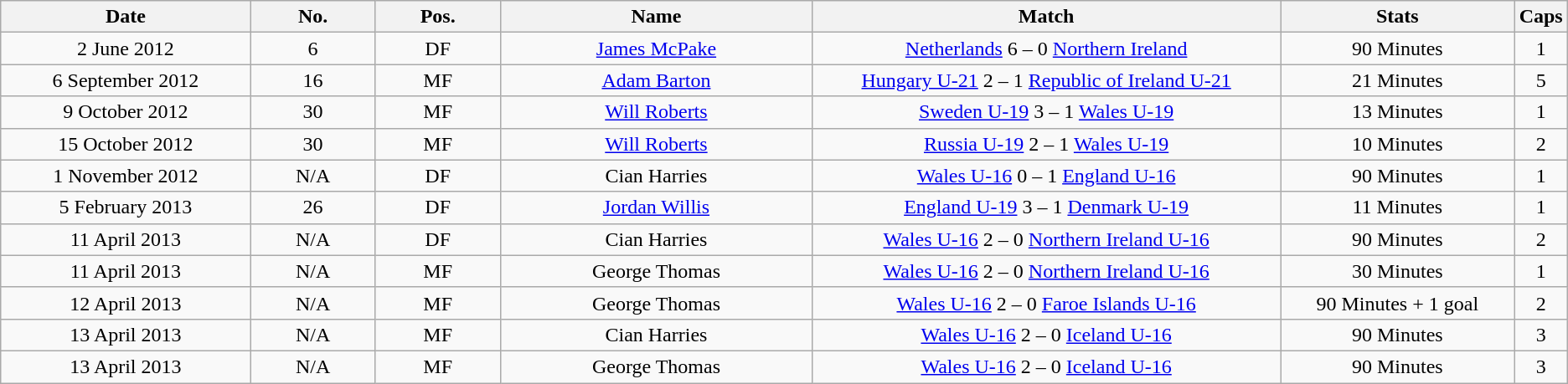<table class="wikitable">
<tr>
<th width=16%>Date</th>
<th width=8%>No.</th>
<th width=8%>Pos.</th>
<th width=20%>Name</th>
<th width=30%>Match</th>
<th width=15%>Stats</th>
<th width=8%>Caps</th>
</tr>
<tr>
<td style="text-align:center;">2 June 2012</td>
<td style="text-align:center;">6</td>
<td style="text-align:center;">DF</td>
<td style="text-align:center;"> <a href='#'>James McPake</a></td>
<td style="text-align:center;"><a href='#'>Netherlands</a> 6 – 0 <a href='#'>Northern Ireland</a></td>
<td style="text-align:center;">90 Minutes</td>
<td style="text-align:center;">1</td>
</tr>
<tr>
<td style="text-align:center;">6 September 2012</td>
<td style="text-align:center;">16</td>
<td style="text-align:center;">MF</td>
<td style="text-align:center;"> <a href='#'>Adam Barton</a></td>
<td style="text-align:center;"><a href='#'>Hungary U-21</a> 2 – 1 <a href='#'>Republic of Ireland U-21</a></td>
<td style="text-align:center;">21 Minutes</td>
<td style="text-align:center;">5</td>
</tr>
<tr>
<td style="text-align:center;">9 October 2012</td>
<td style="text-align:center;">30</td>
<td style="text-align:center;">MF</td>
<td style="text-align:center;"> <a href='#'>Will Roberts</a></td>
<td style="text-align:center;"><a href='#'>Sweden U-19</a> 3 – 1 <a href='#'>Wales U-19</a></td>
<td style="text-align:center;">13 Minutes</td>
<td style="text-align:center;">1</td>
</tr>
<tr>
<td style="text-align:center;">15 October 2012</td>
<td style="text-align:center;">30</td>
<td style="text-align:center;">MF</td>
<td style="text-align:center;"> <a href='#'>Will Roberts</a></td>
<td style="text-align:center;"><a href='#'>Russia U-19</a> 2 – 1 <a href='#'>Wales U-19</a></td>
<td style="text-align:center;">10 Minutes</td>
<td style="text-align:center;">2</td>
</tr>
<tr>
<td style="text-align:center;">1 November 2012</td>
<td style="text-align:center;">N/A</td>
<td style="text-align:center;">DF</td>
<td style="text-align:center;"> Cian Harries</td>
<td style="text-align:center;"><a href='#'>Wales U-16</a> 0 – 1 <a href='#'>England U-16</a></td>
<td style="text-align:center;">90 Minutes</td>
<td style="text-align:center;">1</td>
</tr>
<tr>
<td style="text-align:center;">5 February 2013</td>
<td style="text-align:center;">26</td>
<td style="text-align:center;">DF</td>
<td style="text-align:center;"> <a href='#'>Jordan Willis</a></td>
<td style="text-align:center;"><a href='#'>England U-19</a> 3 – 1 <a href='#'>Denmark U-19</a></td>
<td style="text-align:center;">11 Minutes</td>
<td style="text-align:center;">1</td>
</tr>
<tr>
<td style="text-align:center;">11 April 2013</td>
<td style="text-align:center;">N/A</td>
<td style="text-align:center;">DF</td>
<td style="text-align:center;"> Cian Harries</td>
<td style="text-align:center;"><a href='#'>Wales U-16</a> 2 – 0 <a href='#'>Northern Ireland U-16</a></td>
<td style="text-align:center;">90 Minutes</td>
<td style="text-align:center;">2</td>
</tr>
<tr>
<td style="text-align:center;">11 April 2013</td>
<td style="text-align:center;">N/A</td>
<td style="text-align:center;">MF</td>
<td style="text-align:center;"> George Thomas</td>
<td style="text-align:center;"><a href='#'>Wales U-16</a> 2 – 0 <a href='#'>Northern Ireland U-16</a></td>
<td style="text-align:center;">30 Minutes</td>
<td style="text-align:center;">1</td>
</tr>
<tr>
<td style="text-align:center;">12 April 2013</td>
<td style="text-align:center;">N/A</td>
<td style="text-align:center;">MF</td>
<td style="text-align:center;"> George Thomas</td>
<td style="text-align:center;"><a href='#'>Wales U-16</a> 2 – 0 <a href='#'>Faroe Islands U-16</a></td>
<td style="text-align:center;">90 Minutes + 1 goal</td>
<td style="text-align:center;">2</td>
</tr>
<tr>
<td style="text-align:center;">13 April 2013</td>
<td style="text-align:center;">N/A</td>
<td style="text-align:center;">MF</td>
<td style="text-align:center;"> Cian Harries</td>
<td style="text-align:center;"><a href='#'>Wales U-16</a> 2 – 0 <a href='#'>Iceland U-16</a></td>
<td style="text-align:center;">90 Minutes</td>
<td style="text-align:center;">3</td>
</tr>
<tr>
<td style="text-align:center;">13 April 2013</td>
<td style="text-align:center;">N/A</td>
<td style="text-align:center;">MF</td>
<td style="text-align:center;"> George Thomas</td>
<td style="text-align:center;"><a href='#'>Wales U-16</a> 2 – 0 <a href='#'>Iceland U-16</a></td>
<td style="text-align:center;">90 Minutes</td>
<td style="text-align:center;">3</td>
</tr>
</table>
